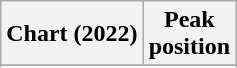<table class="wikitable plainrowheaders" style="text-align:center">
<tr>
<th scope="col">Chart (2022)</th>
<th scope="col">Peak<br>position</th>
</tr>
<tr>
</tr>
<tr>
</tr>
</table>
